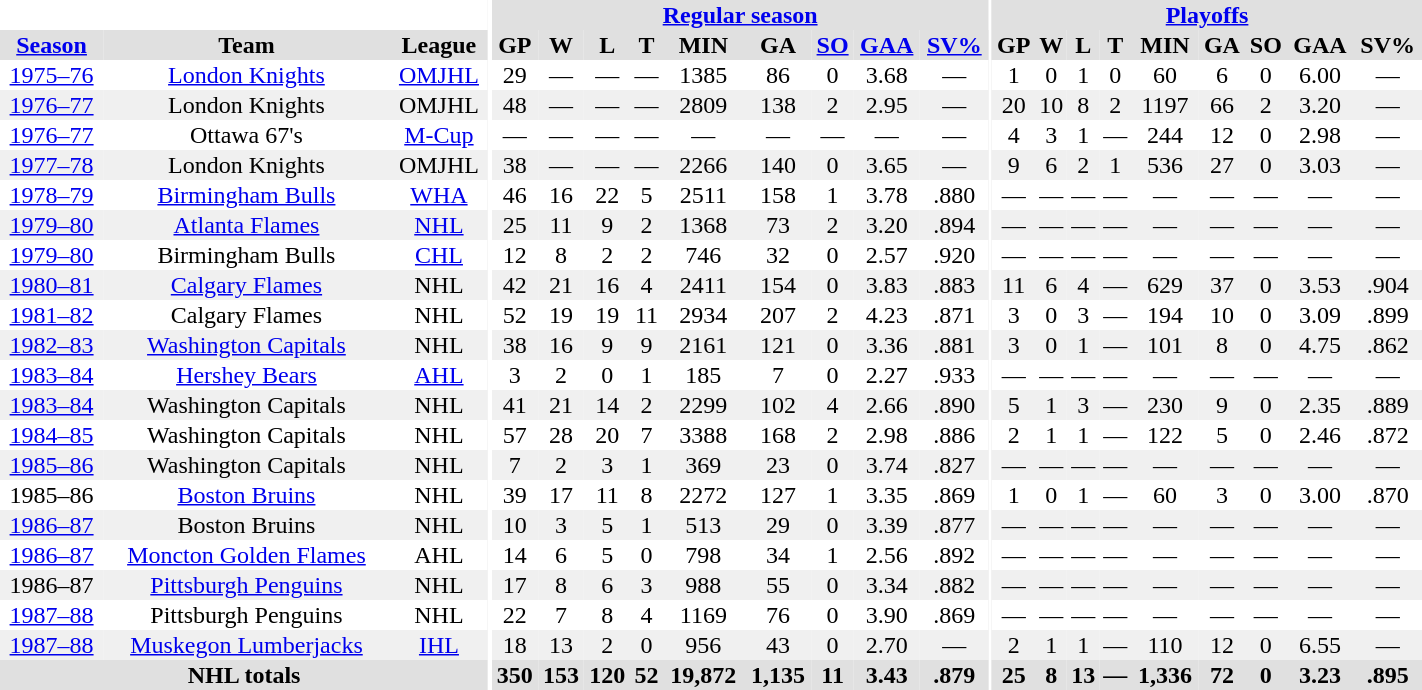<table border="0" cellpadding="1" cellspacing="0" style="text-align:center; width:75%">
<tr ALIGN="center" bgcolor="#e0e0e0">
<th align="center" colspan="3" bgcolor="#ffffff"></th>
<th align="center" rowspan="99" bgcolor="#ffffff"></th>
<th align="center" colspan="9" bgcolor="#e0e0e0"><a href='#'>Regular season</a></th>
<th align="center" rowspan="99" bgcolor="#ffffff"></th>
<th align="center" colspan="9" bgcolor="#e0e0e0"><a href='#'>Playoffs</a></th>
</tr>
<tr ALIGN="center" bgcolor="#e0e0e0">
<th><a href='#'>Season</a></th>
<th>Team</th>
<th>League</th>
<th>GP</th>
<th>W</th>
<th>L</th>
<th>T</th>
<th>MIN</th>
<th>GA</th>
<th><a href='#'>SO</a></th>
<th><a href='#'>GAA</a></th>
<th><a href='#'>SV%</a></th>
<th>GP</th>
<th>W</th>
<th>L</th>
<th>T</th>
<th>MIN</th>
<th>GA</th>
<th>SO</th>
<th>GAA</th>
<th>SV%</th>
</tr>
<tr>
<td><a href='#'>1975–76</a></td>
<td><a href='#'>London Knights</a></td>
<td><a href='#'>OMJHL</a></td>
<td>29</td>
<td>—</td>
<td>—</td>
<td>—</td>
<td>1385</td>
<td>86</td>
<td>0</td>
<td>3.68</td>
<td>—</td>
<td>1</td>
<td>0</td>
<td>1</td>
<td>0</td>
<td>60</td>
<td>6</td>
<td>0</td>
<td>6.00</td>
<td>—</td>
</tr>
<tr bgcolor="#f0f0f0">
<td><a href='#'>1976–77</a></td>
<td>London Knights</td>
<td>OMJHL</td>
<td>48</td>
<td>—</td>
<td>—</td>
<td>—</td>
<td>2809</td>
<td>138</td>
<td>2</td>
<td>2.95</td>
<td>—</td>
<td>20</td>
<td>10</td>
<td>8</td>
<td>2</td>
<td>1197</td>
<td>66</td>
<td>2</td>
<td>3.20</td>
<td>—</td>
</tr>
<tr>
<td><a href='#'>1976–77</a></td>
<td>Ottawa 67's</td>
<td><a href='#'>M-Cup</a></td>
<td>—</td>
<td>—</td>
<td>—</td>
<td>—</td>
<td>—</td>
<td>—</td>
<td>—</td>
<td>—</td>
<td>—</td>
<td>4</td>
<td>3</td>
<td>1</td>
<td>—</td>
<td>244</td>
<td>12</td>
<td>0</td>
<td>2.98</td>
<td>—</td>
</tr>
<tr bgcolor="#f0f0f0">
<td><a href='#'>1977–78</a></td>
<td>London Knights</td>
<td>OMJHL</td>
<td>38</td>
<td>—</td>
<td>—</td>
<td>—</td>
<td>2266</td>
<td>140</td>
<td>0</td>
<td>3.65</td>
<td>—</td>
<td>9</td>
<td>6</td>
<td>2</td>
<td>1</td>
<td>536</td>
<td>27</td>
<td>0</td>
<td>3.03</td>
<td>—</td>
</tr>
<tr>
<td><a href='#'>1978–79</a></td>
<td><a href='#'>Birmingham Bulls</a></td>
<td><a href='#'>WHA</a></td>
<td>46</td>
<td>16</td>
<td>22</td>
<td>5</td>
<td>2511</td>
<td>158</td>
<td>1</td>
<td>3.78</td>
<td>.880</td>
<td>—</td>
<td>—</td>
<td>—</td>
<td>—</td>
<td>—</td>
<td>—</td>
<td>—</td>
<td>—</td>
<td>—</td>
</tr>
<tr bgcolor="#f0f0f0">
<td><a href='#'>1979–80</a></td>
<td><a href='#'>Atlanta Flames</a></td>
<td><a href='#'>NHL</a></td>
<td>25</td>
<td>11</td>
<td>9</td>
<td>2</td>
<td>1368</td>
<td>73</td>
<td>2</td>
<td>3.20</td>
<td>.894</td>
<td>—</td>
<td>—</td>
<td>—</td>
<td>—</td>
<td>—</td>
<td>—</td>
<td>—</td>
<td>—</td>
<td>—</td>
</tr>
<tr>
<td><a href='#'>1979–80</a></td>
<td>Birmingham Bulls</td>
<td><a href='#'>CHL</a></td>
<td>12</td>
<td>8</td>
<td>2</td>
<td>2</td>
<td>746</td>
<td>32</td>
<td>0</td>
<td>2.57</td>
<td>.920</td>
<td>—</td>
<td>—</td>
<td>—</td>
<td>—</td>
<td>—</td>
<td>—</td>
<td>—</td>
<td>—</td>
<td>—</td>
</tr>
<tr bgcolor="#f0f0f0">
<td><a href='#'>1980–81</a></td>
<td><a href='#'>Calgary Flames</a></td>
<td>NHL</td>
<td>42</td>
<td>21</td>
<td>16</td>
<td>4</td>
<td>2411</td>
<td>154</td>
<td>0</td>
<td>3.83</td>
<td>.883</td>
<td>11</td>
<td>6</td>
<td>4</td>
<td>—</td>
<td>629</td>
<td>37</td>
<td>0</td>
<td>3.53</td>
<td>.904</td>
</tr>
<tr>
<td><a href='#'>1981–82</a></td>
<td>Calgary Flames</td>
<td>NHL</td>
<td>52</td>
<td>19</td>
<td>19</td>
<td>11</td>
<td>2934</td>
<td>207</td>
<td>2</td>
<td>4.23</td>
<td>.871</td>
<td>3</td>
<td>0</td>
<td>3</td>
<td>—</td>
<td>194</td>
<td>10</td>
<td>0</td>
<td>3.09</td>
<td>.899</td>
</tr>
<tr bgcolor="#f0f0f0">
<td><a href='#'>1982–83</a></td>
<td><a href='#'>Washington Capitals</a></td>
<td>NHL</td>
<td>38</td>
<td>16</td>
<td>9</td>
<td>9</td>
<td>2161</td>
<td>121</td>
<td>0</td>
<td>3.36</td>
<td>.881</td>
<td>3</td>
<td>0</td>
<td>1</td>
<td>—</td>
<td>101</td>
<td>8</td>
<td>0</td>
<td>4.75</td>
<td>.862</td>
</tr>
<tr>
<td><a href='#'>1983–84</a></td>
<td><a href='#'>Hershey Bears</a></td>
<td><a href='#'>AHL</a></td>
<td>3</td>
<td>2</td>
<td>0</td>
<td>1</td>
<td>185</td>
<td>7</td>
<td>0</td>
<td>2.27</td>
<td>.933</td>
<td>—</td>
<td>—</td>
<td>—</td>
<td>—</td>
<td>—</td>
<td>—</td>
<td>—</td>
<td>—</td>
<td>—</td>
</tr>
<tr bgcolor="#f0f0f0">
<td><a href='#'>1983–84</a></td>
<td>Washington Capitals</td>
<td>NHL</td>
<td>41</td>
<td>21</td>
<td>14</td>
<td>2</td>
<td>2299</td>
<td>102</td>
<td>4</td>
<td>2.66</td>
<td>.890</td>
<td>5</td>
<td>1</td>
<td>3</td>
<td>—</td>
<td>230</td>
<td>9</td>
<td>0</td>
<td>2.35</td>
<td>.889</td>
</tr>
<tr>
<td><a href='#'>1984–85</a></td>
<td>Washington Capitals</td>
<td>NHL</td>
<td>57</td>
<td>28</td>
<td>20</td>
<td>7</td>
<td>3388</td>
<td>168</td>
<td>2</td>
<td>2.98</td>
<td>.886</td>
<td>2</td>
<td>1</td>
<td>1</td>
<td>—</td>
<td>122</td>
<td>5</td>
<td>0</td>
<td>2.46</td>
<td>.872</td>
</tr>
<tr bgcolor="#f0f0f0">
<td><a href='#'>1985–86</a></td>
<td>Washington Capitals</td>
<td>NHL</td>
<td>7</td>
<td>2</td>
<td>3</td>
<td>1</td>
<td>369</td>
<td>23</td>
<td>0</td>
<td>3.74</td>
<td>.827</td>
<td>—</td>
<td>—</td>
<td>—</td>
<td>—</td>
<td>—</td>
<td>—</td>
<td>—</td>
<td>—</td>
<td>—</td>
</tr>
<tr>
<td>1985–86</td>
<td><a href='#'>Boston Bruins</a></td>
<td>NHL</td>
<td>39</td>
<td>17</td>
<td>11</td>
<td>8</td>
<td>2272</td>
<td>127</td>
<td>1</td>
<td>3.35</td>
<td>.869</td>
<td>1</td>
<td>0</td>
<td>1</td>
<td>—</td>
<td>60</td>
<td>3</td>
<td>0</td>
<td>3.00</td>
<td>.870</td>
</tr>
<tr bgcolor="#f0f0f0">
<td><a href='#'>1986–87</a></td>
<td>Boston Bruins</td>
<td>NHL</td>
<td>10</td>
<td>3</td>
<td>5</td>
<td>1</td>
<td>513</td>
<td>29</td>
<td>0</td>
<td>3.39</td>
<td>.877</td>
<td>—</td>
<td>—</td>
<td>—</td>
<td>—</td>
<td>—</td>
<td>—</td>
<td>—</td>
<td>—</td>
<td>—</td>
</tr>
<tr>
<td><a href='#'>1986–87</a></td>
<td><a href='#'>Moncton Golden Flames</a></td>
<td>AHL</td>
<td>14</td>
<td>6</td>
<td>5</td>
<td>0</td>
<td>798</td>
<td>34</td>
<td>1</td>
<td>2.56</td>
<td>.892</td>
<td>—</td>
<td>—</td>
<td>—</td>
<td>—</td>
<td>—</td>
<td>—</td>
<td>—</td>
<td>—</td>
<td>—</td>
</tr>
<tr bgcolor="#f0f0f0">
<td>1986–87</td>
<td><a href='#'>Pittsburgh Penguins</a></td>
<td>NHL</td>
<td>17</td>
<td>8</td>
<td>6</td>
<td>3</td>
<td>988</td>
<td>55</td>
<td>0</td>
<td>3.34</td>
<td>.882</td>
<td>—</td>
<td>—</td>
<td>—</td>
<td>—</td>
<td>—</td>
<td>—</td>
<td>—</td>
<td>—</td>
<td>—</td>
</tr>
<tr>
<td><a href='#'>1987–88</a></td>
<td>Pittsburgh Penguins</td>
<td>NHL</td>
<td>22</td>
<td>7</td>
<td>8</td>
<td>4</td>
<td>1169</td>
<td>76</td>
<td>0</td>
<td>3.90</td>
<td>.869</td>
<td>—</td>
<td>—</td>
<td>—</td>
<td>—</td>
<td>—</td>
<td>—</td>
<td>—</td>
<td>—</td>
<td>—</td>
</tr>
<tr bgcolor="#f0f0f0">
<td><a href='#'>1987–88</a></td>
<td><a href='#'>Muskegon Lumberjacks</a></td>
<td><a href='#'>IHL</a></td>
<td>18</td>
<td>13</td>
<td>2</td>
<td>0</td>
<td>956</td>
<td>43</td>
<td>0</td>
<td>2.70</td>
<td>—</td>
<td>2</td>
<td>1</td>
<td>1</td>
<td>—</td>
<td>110</td>
<td>12</td>
<td>0</td>
<td>6.55</td>
<td>—</td>
</tr>
<tr bgcolor="#e0e0e0">
<th colspan="3">NHL totals</th>
<th>350</th>
<th>153</th>
<th>120</th>
<th>52</th>
<th>19,872</th>
<th>1,135</th>
<th>11</th>
<th>3.43</th>
<th>.879</th>
<th>25</th>
<th>8</th>
<th>13</th>
<th>—</th>
<th>1,336</th>
<th>72</th>
<th>0</th>
<th>3.23</th>
<th>.895</th>
</tr>
</table>
